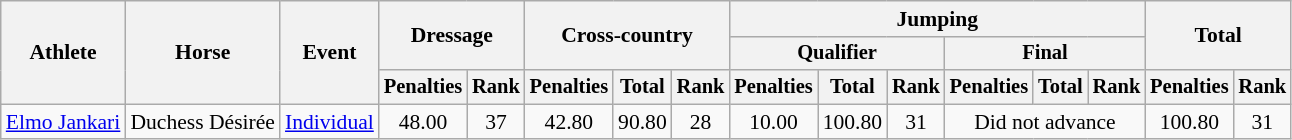<table class=wikitable style="font-size:90%">
<tr>
<th rowspan="3">Athlete</th>
<th rowspan="3">Horse</th>
<th rowspan="3">Event</th>
<th colspan="2" rowspan="2">Dressage</th>
<th colspan="3" rowspan="2">Cross-country</th>
<th colspan="6">Jumping</th>
<th colspan="2" rowspan="2">Total</th>
</tr>
<tr style="font-size:95%">
<th colspan="3">Qualifier</th>
<th colspan="3">Final</th>
</tr>
<tr style="font-size:95%">
<th>Penalties</th>
<th>Rank</th>
<th>Penalties</th>
<th>Total</th>
<th>Rank</th>
<th>Penalties</th>
<th>Total</th>
<th>Rank</th>
<th>Penalties</th>
<th>Total</th>
<th>Rank</th>
<th>Penalties</th>
<th>Rank</th>
</tr>
<tr align=center>
<td align=left><a href='#'>Elmo Jankari</a></td>
<td align=left>Duchess Désirée</td>
<td align=left><a href='#'>Individual</a></td>
<td>48.00</td>
<td>37</td>
<td>42.80</td>
<td>90.80</td>
<td>28</td>
<td>10.00</td>
<td>100.80</td>
<td>31</td>
<td colspan=3>Did not advance</td>
<td>100.80</td>
<td>31</td>
</tr>
</table>
